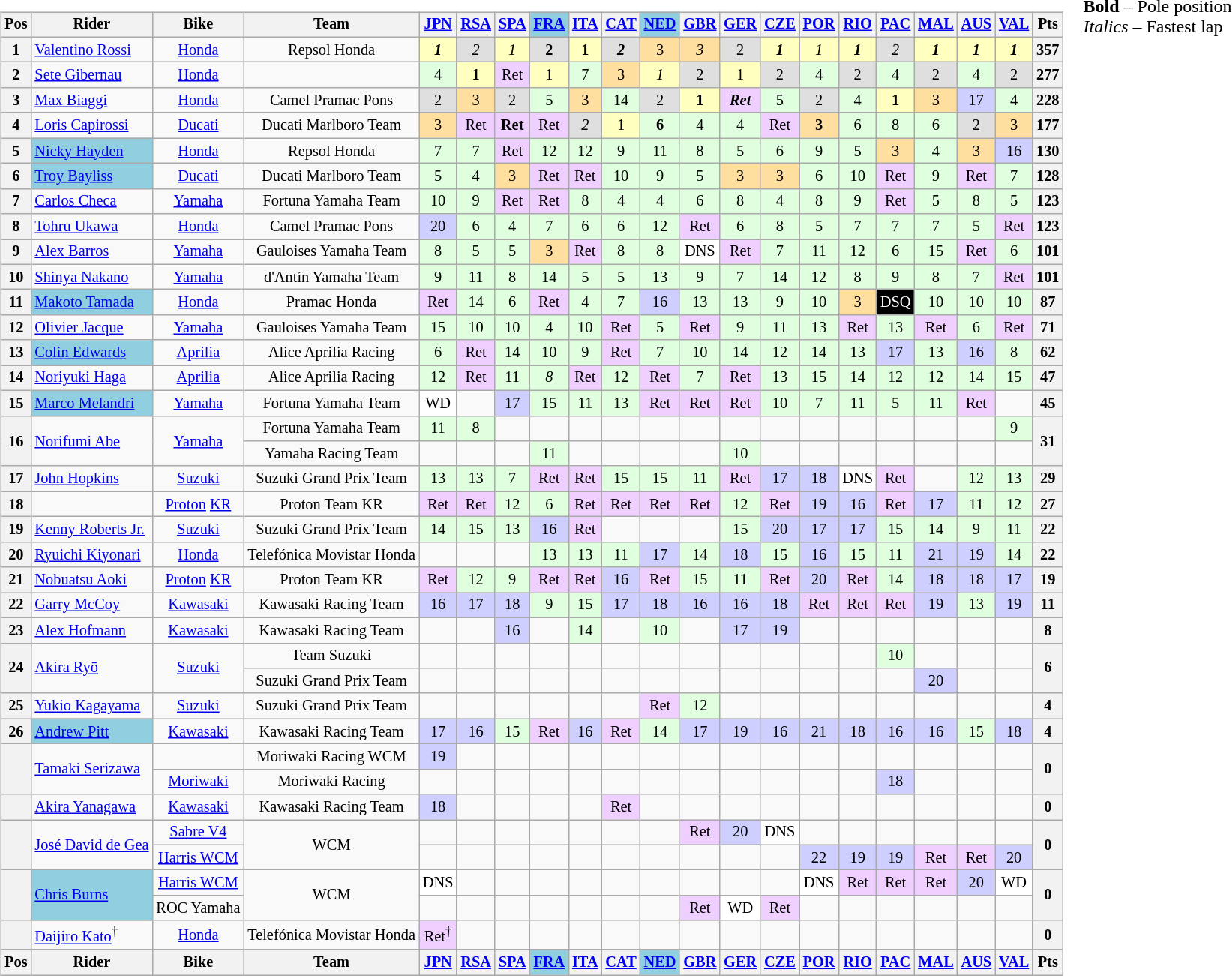<table>
<tr>
<td><br><table class="wikitable" style="font-size: 85%; text-align:center">
<tr valign="top">
<th valign="middle">Pos</th>
<th valign="middle">Rider</th>
<th valign="middle">Bike</th>
<th valign="middle">Team</th>
<th><a href='#'>JPN</a><br></th>
<th><a href='#'>RSA</a><br></th>
<th><a href='#'>SPA</a><br></th>
<th style="background:#8fcfdf"><a href='#'>FRA</a><br></th>
<th><a href='#'>ITA</a><br></th>
<th><a href='#'>CAT</a><br></th>
<th style="background:#8fcfdf"><a href='#'>NED</a><br></th>
<th><a href='#'>GBR</a><br></th>
<th><a href='#'>GER</a><br></th>
<th><a href='#'>CZE</a><br></th>
<th><a href='#'>POR</a><br></th>
<th><a href='#'>RIO</a><br></th>
<th><a href='#'>PAC</a><br></th>
<th><a href='#'>MAL</a><br></th>
<th><a href='#'>AUS</a><br></th>
<th><a href='#'>VAL</a><br></th>
<th valign="middle">Pts</th>
</tr>
<tr>
<th>1</th>
<td align="left"> <a href='#'>Valentino Rossi</a></td>
<td><a href='#'>Honda</a></td>
<td>Repsol Honda</td>
<td style="background:#ffffbf;"><strong><em>1</em></strong></td>
<td style="background:#dfdfdf;"><em>2</em></td>
<td style="background:#ffffbf;"><em>1</em></td>
<td style="background:#dfdfdf;"><strong>2</strong></td>
<td style="background:#ffffbf;"><strong>1</strong></td>
<td style="background:#dfdfdf;"><strong><em>2</em></strong></td>
<td style="background:#ffdf9f;">3</td>
<td style="background:#ffdf9f;"><em>3</em></td>
<td style="background:#dfdfdf;">2</td>
<td style="background:#ffffbf;"><strong><em>1</em></strong></td>
<td style="background:#ffffbf;"><em>1</em></td>
<td style="background:#ffffbf;"><strong><em>1</em></strong></td>
<td style="background:#dfdfdf;"><em>2</em></td>
<td style="background:#ffffbf;"><strong><em>1</em></strong></td>
<td style="background:#ffffbf;"><strong><em>1</em></strong></td>
<td style="background:#ffffbf;"><strong><em>1</em></strong></td>
<th>357</th>
</tr>
<tr>
<th>2</th>
<td align="left"> <a href='#'>Sete Gibernau</a></td>
<td><a href='#'>Honda</a></td>
<td></td>
<td style="background:#dfffdf;">4</td>
<td style="background:#ffffbf;"><strong>1</strong></td>
<td style="background:#efcfff;">Ret</td>
<td style="background:#ffffbf;">1</td>
<td style="background:#dfffdf;">7</td>
<td style="background:#ffdf9f;">3</td>
<td style="background:#ffffbf;"><em>1</em></td>
<td style="background:#dfdfdf;">2</td>
<td style="background:#ffffbf;">1</td>
<td style="background:#dfdfdf;">2</td>
<td style="background:#dfffdf;">4</td>
<td style="background:#dfdfdf;">2</td>
<td style="background:#dfffdf;">4</td>
<td style="background:#dfdfdf;">2</td>
<td style="background:#dfffdf;">4</td>
<td style="background:#dfdfdf;">2</td>
<th>277</th>
</tr>
<tr>
<th>3</th>
<td align="left"> <a href='#'>Max Biaggi</a></td>
<td><a href='#'>Honda</a></td>
<td>Camel Pramac Pons</td>
<td style="background:#dfdfdf;">2</td>
<td style="background:#ffdf9f;">3</td>
<td style="background:#dfdfdf;">2</td>
<td style="background:#dfffdf;">5</td>
<td style="background:#ffdf9f;">3</td>
<td style="background:#dfffdf;">14</td>
<td style="background:#dfdfdf;">2</td>
<td style="background:#ffffbf;"><strong>1</strong></td>
<td style="background:#efcfff;"><strong><em>Ret</em></strong></td>
<td style="background:#dfffdf;">5</td>
<td style="background:#dfdfdf;">2</td>
<td style="background:#dfffdf;">4</td>
<td style="background:#ffffbf;"><strong>1</strong></td>
<td style="background:#ffdf9f;">3</td>
<td style="background:#cfcfff;">17</td>
<td style="background:#dfffdf;">4</td>
<th>228</th>
</tr>
<tr>
<th>4</th>
<td align="left"> <a href='#'>Loris Capirossi</a></td>
<td><a href='#'>Ducati</a></td>
<td>Ducati Marlboro Team</td>
<td style="background:#ffdf9f;">3</td>
<td style="background:#efcfff;">Ret</td>
<td style="background:#efcfff;"><strong>Ret</strong></td>
<td style="background:#efcfff;">Ret</td>
<td style="background:#dfdfdf;"><em>2</em></td>
<td style="background:#ffffbf;">1</td>
<td style="background:#dfffdf;"><strong>6</strong></td>
<td style="background:#dfffdf;">4</td>
<td style="background:#dfffdf;">4</td>
<td style="background:#efcfff;">Ret</td>
<td style="background:#ffdf9f;"><strong>3</strong></td>
<td style="background:#dfffdf;">6</td>
<td style="background:#dfffdf;">8</td>
<td style="background:#dfffdf;">6</td>
<td style="background:#dfdfdf;">2</td>
<td style="background:#ffdf9f;">3</td>
<th>177</th>
</tr>
<tr>
<th>5</th>
<td style="background:#8fcfdf; text-align:left;"> <a href='#'>Nicky Hayden</a></td>
<td><a href='#'>Honda</a></td>
<td>Repsol Honda</td>
<td style="background:#dfffdf;">7</td>
<td style="background:#dfffdf;">7</td>
<td style="background:#efcfff;">Ret</td>
<td style="background:#dfffdf;">12</td>
<td style="background:#dfffdf;">12</td>
<td style="background:#dfffdf;">9</td>
<td style="background:#dfffdf;">11</td>
<td style="background:#dfffdf;">8</td>
<td style="background:#dfffdf;">5</td>
<td style="background:#dfffdf;">6</td>
<td style="background:#dfffdf;">9</td>
<td style="background:#dfffdf;">5</td>
<td style="background:#ffdf9f;">3</td>
<td style="background:#dfffdf;">4</td>
<td style="background:#ffdf9f;">3</td>
<td style="background:#cfcfff;">16</td>
<th>130</th>
</tr>
<tr>
<th>6</th>
<td style="background:#8fcfdf; text-align:left;"> <a href='#'>Troy Bayliss</a></td>
<td><a href='#'>Ducati</a></td>
<td>Ducati Marlboro Team</td>
<td style="background:#dfffdf;">5</td>
<td style="background:#dfffdf;">4</td>
<td style="background:#ffdf9f;">3</td>
<td style="background:#efcfff;">Ret</td>
<td style="background:#efcfff;">Ret</td>
<td style="background:#dfffdf;">10</td>
<td style="background:#dfffdf;">9</td>
<td style="background:#dfffdf;">5</td>
<td style="background:#ffdf9f;">3</td>
<td style="background:#ffdf9f;">3</td>
<td style="background:#dfffdf;">6</td>
<td style="background:#dfffdf;">10</td>
<td style="background:#efcfff;">Ret</td>
<td style="background:#dfffdf;">9</td>
<td style="background:#efcfff;">Ret</td>
<td style="background:#dfffdf;">7</td>
<th>128</th>
</tr>
<tr>
<th>7</th>
<td align="left"> <a href='#'>Carlos Checa</a></td>
<td><a href='#'>Yamaha</a></td>
<td>Fortuna Yamaha Team</td>
<td style="background:#dfffdf;">10</td>
<td style="background:#dfffdf;">9</td>
<td style="background:#efcfff;">Ret</td>
<td style="background:#efcfff;">Ret</td>
<td style="background:#dfffdf;">8</td>
<td style="background:#dfffdf;">4</td>
<td style="background:#dfffdf;">4</td>
<td style="background:#dfffdf;">6</td>
<td style="background:#dfffdf;">8</td>
<td style="background:#dfffdf;">4</td>
<td style="background:#dfffdf;">8</td>
<td style="background:#dfffdf;">9</td>
<td style="background:#efcfff;">Ret</td>
<td style="background:#dfffdf;">5</td>
<td style="background:#dfffdf;">8</td>
<td style="background:#dfffdf;">5</td>
<th>123</th>
</tr>
<tr>
<th>8</th>
<td align="left"> <a href='#'>Tohru Ukawa</a></td>
<td><a href='#'>Honda</a></td>
<td>Camel Pramac Pons</td>
<td style="background:#cfcfff;">20</td>
<td style="background:#dfffdf;">6</td>
<td style="background:#dfffdf;">4</td>
<td style="background:#dfffdf;">7</td>
<td style="background:#dfffdf;">6</td>
<td style="background:#dfffdf;">6</td>
<td style="background:#dfffdf;">12</td>
<td style="background:#efcfff;">Ret</td>
<td style="background:#dfffdf;">6</td>
<td style="background:#dfffdf;">8</td>
<td style="background:#dfffdf;">5</td>
<td style="background:#dfffdf;">7</td>
<td style="background:#dfffdf;">7</td>
<td style="background:#dfffdf;">7</td>
<td style="background:#dfffdf;">5</td>
<td style="background:#efcfff;">Ret</td>
<th>123</th>
</tr>
<tr>
<th>9</th>
<td align="left"> <a href='#'>Alex Barros</a></td>
<td><a href='#'>Yamaha</a></td>
<td>Gauloises Yamaha Team</td>
<td style="background:#dfffdf;">8</td>
<td style="background:#dfffdf;">5</td>
<td style="background:#dfffdf;">5</td>
<td style="background:#ffdf9f;">3</td>
<td style="background:#efcfff;">Ret</td>
<td style="background:#dfffdf;">8</td>
<td style="background:#dfffdf;">8</td>
<td style="background:#fff;">DNS</td>
<td style="background:#efcfff;">Ret</td>
<td style="background:#dfffdf;">7</td>
<td style="background:#dfffdf;">11</td>
<td style="background:#dfffdf;">12</td>
<td style="background:#dfffdf;">6</td>
<td style="background:#dfffdf;">15</td>
<td style="background:#efcfff;">Ret</td>
<td style="background:#dfffdf;">6</td>
<th>101</th>
</tr>
<tr>
<th>10</th>
<td align="left"> <a href='#'>Shinya Nakano</a></td>
<td><a href='#'>Yamaha</a></td>
<td>d'Antín Yamaha Team</td>
<td style="background:#dfffdf;">9</td>
<td style="background:#dfffdf;">11</td>
<td style="background:#dfffdf;">8</td>
<td style="background:#dfffdf;">14</td>
<td style="background:#dfffdf;">5</td>
<td style="background:#dfffdf;">5</td>
<td style="background:#dfffdf;">13</td>
<td style="background:#dfffdf;">9</td>
<td style="background:#dfffdf;">7</td>
<td style="background:#dfffdf;">14</td>
<td style="background:#dfffdf;">12</td>
<td style="background:#dfffdf;">8</td>
<td style="background:#dfffdf;">9</td>
<td style="background:#dfffdf;">8</td>
<td style="background:#dfffdf;">7</td>
<td style="background:#efcfff;">Ret</td>
<th>101</th>
</tr>
<tr>
<th>11</th>
<td style="background:#8fcfdf; text-align:left;"> <a href='#'>Makoto Tamada</a></td>
<td><a href='#'>Honda</a></td>
<td>Pramac Honda</td>
<td style="background:#efcfff;">Ret</td>
<td style="background:#dfffdf;">14</td>
<td style="background:#dfffdf;">6</td>
<td style="background:#efcfff;">Ret</td>
<td style="background:#dfffdf;">4</td>
<td style="background:#dfffdf;">7</td>
<td style="background:#cfcfff;">16</td>
<td style="background:#dfffdf;">13</td>
<td style="background:#dfffdf;">13</td>
<td style="background:#dfffdf;">9</td>
<td style="background:#dfffdf;">10</td>
<td style="background:#ffdf9f;">3</td>
<td style="background:#000; color:white;">DSQ</td>
<td style="background:#dfffdf;">10</td>
<td style="background:#dfffdf;">10</td>
<td style="background:#dfffdf;">10</td>
<th>87</th>
</tr>
<tr>
<th>12</th>
<td align="left"> <a href='#'>Olivier Jacque</a></td>
<td><a href='#'>Yamaha</a></td>
<td>Gauloises Yamaha Team</td>
<td style="background:#dfffdf;">15</td>
<td style="background:#dfffdf;">10</td>
<td style="background:#dfffdf;">10</td>
<td style="background:#dfffdf;">4</td>
<td style="background:#dfffdf;">10</td>
<td style="background:#efcfff;">Ret</td>
<td style="background:#dfffdf;">5</td>
<td style="background:#efcfff;">Ret</td>
<td style="background:#dfffdf;">9</td>
<td style="background:#dfffdf;">11</td>
<td style="background:#dfffdf;">13</td>
<td style="background:#efcfff;">Ret</td>
<td style="background:#dfffdf;">13</td>
<td style="background:#efcfff;">Ret</td>
<td style="background:#dfffdf;">6</td>
<td style="background:#efcfff;">Ret</td>
<th>71</th>
</tr>
<tr>
<th>13</th>
<td style="background:#8fcfdf; text-align:left;"> <a href='#'>Colin Edwards</a></td>
<td><a href='#'>Aprilia</a></td>
<td>Alice Aprilia Racing</td>
<td style="background:#dfffdf;">6</td>
<td style="background:#efcfff;">Ret</td>
<td style="background:#dfffdf;">14</td>
<td style="background:#dfffdf;">10</td>
<td style="background:#dfffdf;">9</td>
<td style="background:#efcfff;">Ret</td>
<td style="background:#dfffdf;">7</td>
<td style="background:#dfffdf;">10</td>
<td style="background:#dfffdf;">14</td>
<td style="background:#dfffdf;">12</td>
<td style="background:#dfffdf;">14</td>
<td style="background:#dfffdf;">13</td>
<td style="background:#cfcfff;">17</td>
<td style="background:#dfffdf;">13</td>
<td style="background:#cfcfff;">16</td>
<td style="background:#dfffdf;">8</td>
<th>62</th>
</tr>
<tr>
<th>14</th>
<td align="left"> <a href='#'>Noriyuki Haga</a></td>
<td><a href='#'>Aprilia</a></td>
<td>Alice Aprilia Racing</td>
<td style="background:#dfffdf;">12</td>
<td style="background:#efcfff;">Ret</td>
<td style="background:#dfffdf;">11</td>
<td style="background:#dfffdf;"><em>8</em></td>
<td style="background:#efcfff;">Ret</td>
<td style="background:#dfffdf;">12</td>
<td style="background:#efcfff;">Ret</td>
<td style="background:#dfffdf;">7</td>
<td style="background:#efcfff;">Ret</td>
<td style="background:#dfffdf;">13</td>
<td style="background:#dfffdf;">15</td>
<td style="background:#dfffdf;">14</td>
<td style="background:#dfffdf;">12</td>
<td style="background:#dfffdf;">12</td>
<td style="background:#dfffdf;">14</td>
<td style="background:#dfffdf;">15</td>
<th>47</th>
</tr>
<tr>
<th>15</th>
<td style="background:#8fcfdf; text-align:left;"> <a href='#'>Marco Melandri</a></td>
<td><a href='#'>Yamaha</a></td>
<td>Fortuna Yamaha Team</td>
<td style="background:#fff;">WD</td>
<td></td>
<td style="background:#cfcfff;">17</td>
<td style="background:#dfffdf;">15</td>
<td style="background:#dfffdf;">11</td>
<td style="background:#dfffdf;">13</td>
<td style="background:#efcfff;">Ret</td>
<td style="background:#efcfff;">Ret</td>
<td style="background:#efcfff;">Ret</td>
<td style="background:#dfffdf;">10</td>
<td style="background:#dfffdf;">7</td>
<td style="background:#dfffdf;">11</td>
<td style="background:#dfffdf;">5</td>
<td style="background:#dfffdf;">11</td>
<td style="background:#efcfff;">Ret</td>
<td></td>
<th>45</th>
</tr>
<tr>
<th rowspan="2">16</th>
<td rowspan="2" align="left"> <a href='#'>Norifumi Abe</a></td>
<td rowspan="2"><a href='#'>Yamaha</a></td>
<td>Fortuna Yamaha Team</td>
<td style="background:#dfffdf;">11</td>
<td style="background:#dfffdf;">8</td>
<td></td>
<td></td>
<td></td>
<td></td>
<td></td>
<td></td>
<td></td>
<td></td>
<td></td>
<td></td>
<td></td>
<td></td>
<td></td>
<td style="background:#dfffdf;">9</td>
<th rowspan=2">31</th>
</tr>
<tr>
<td>Yamaha Racing Team</td>
<td></td>
<td></td>
<td></td>
<td style="background:#dfffdf;">11</td>
<td></td>
<td></td>
<td></td>
<td></td>
<td style="background:#dfffdf;">10</td>
<td></td>
<td></td>
<td></td>
<td></td>
<td></td>
<td></td>
<td></td>
</tr>
<tr>
<th>17</th>
<td align="left"> <a href='#'>John Hopkins</a></td>
<td><a href='#'>Suzuki</a></td>
<td>Suzuki Grand Prix Team</td>
<td style="background:#dfffdf;">13</td>
<td style="background:#dfffdf;">13</td>
<td style="background:#dfffdf;">7</td>
<td style="background:#efcfff;">Ret</td>
<td style="background:#efcfff;">Ret</td>
<td style="background:#dfffdf;">15</td>
<td style="background:#dfffdf;">15</td>
<td style="background:#dfffdf;">11</td>
<td style="background:#efcfff;">Ret</td>
<td style="background:#cfcfff;">17</td>
<td style="background:#cfcfff;">18</td>
<td style="background:#fff;">DNS</td>
<td style="background:#efcfff;">Ret</td>
<td></td>
<td style="background:#dfffdf;">12</td>
<td style="background:#dfffdf;">13</td>
<th>29</th>
</tr>
<tr>
<th>18</th>
<td align="left"></td>
<td><a href='#'>Proton</a> <a href='#'>KR</a></td>
<td>Proton Team KR</td>
<td style="background:#efcfff;">Ret</td>
<td style="background:#efcfff;">Ret</td>
<td style="background:#dfffdf;">12</td>
<td style="background:#dfffdf;">6</td>
<td style="background:#efcfff;">Ret</td>
<td style="background:#efcfff;">Ret</td>
<td style="background:#efcfff;">Ret</td>
<td style="background:#efcfff;">Ret</td>
<td style="background:#dfffdf;">12</td>
<td style="background:#efcfff;">Ret</td>
<td style="background:#cfcfff;">19</td>
<td style="background:#cfcfff;">16</td>
<td style="background:#efcfff;">Ret</td>
<td style="background:#cfcfff;">17</td>
<td style="background:#dfffdf;">11</td>
<td style="background:#dfffdf;">12</td>
<th>27</th>
</tr>
<tr>
<th>19</th>
<td align="left"> <a href='#'>Kenny Roberts Jr.</a></td>
<td><a href='#'>Suzuki</a></td>
<td>Suzuki Grand Prix Team</td>
<td style="background:#dfffdf;">14</td>
<td style="background:#dfffdf;">15</td>
<td style="background:#dfffdf;">13</td>
<td style="background:#cfcfff;">16</td>
<td style="background:#efcfff;">Ret</td>
<td></td>
<td></td>
<td></td>
<td style="background:#dfffdf;">15</td>
<td style="background:#cfcfff;">20</td>
<td style="background:#cfcfff;">17</td>
<td style="background:#cfcfff;">17</td>
<td style="background:#dfffdf;">15</td>
<td style="background:#dfffdf;">14</td>
<td style="background:#dfffdf;">9</td>
<td style="background:#dfffdf;">11</td>
<th>22</th>
</tr>
<tr>
<th>20</th>
<td align="left"> <a href='#'>Ryuichi Kiyonari</a></td>
<td><a href='#'>Honda</a></td>
<td>Telefónica Movistar Honda</td>
<td></td>
<td></td>
<td></td>
<td style="background:#dfffdf;">13</td>
<td style="background:#dfffdf;">13</td>
<td style="background:#dfffdf;">11</td>
<td style="background:#cfcfff;">17</td>
<td style="background:#dfffdf;">14</td>
<td style="background:#cfcfff;">18</td>
<td style="background:#dfffdf;">15</td>
<td style="background:#cfcfff;">16</td>
<td style="background:#dfffdf;">15</td>
<td style="background:#dfffdf;">11</td>
<td style="background:#cfcfff;">21</td>
<td style="background:#cfcfff;">19</td>
<td style="background:#dfffdf;">14</td>
<th>22</th>
</tr>
<tr>
<th>21</th>
<td align="left"> <a href='#'>Nobuatsu Aoki</a></td>
<td><a href='#'>Proton</a> <a href='#'>KR</a></td>
<td>Proton Team KR</td>
<td style="background:#efcfff;">Ret</td>
<td style="background:#dfffdf;">12</td>
<td style="background:#dfffdf;">9</td>
<td style="background:#efcfff;">Ret</td>
<td style="background:#efcfff;">Ret</td>
<td style="background:#cfcfff;">16</td>
<td style="background:#efcfff;">Ret</td>
<td style="background:#dfffdf;">15</td>
<td style="background:#dfffdf;">11</td>
<td style="background:#efcfff;">Ret</td>
<td style="background:#cfcfff;">20</td>
<td style="background:#efcfff;">Ret</td>
<td style="background:#dfffdf;">14</td>
<td style="background:#cfcfff;">18</td>
<td style="background:#cfcfff;">18</td>
<td style="background:#cfcfff;">17</td>
<th>19</th>
</tr>
<tr>
<th>22</th>
<td align="left"> <a href='#'>Garry McCoy</a></td>
<td><a href='#'>Kawasaki</a></td>
<td>Kawasaki Racing Team</td>
<td style="background:#cfcfff;">16</td>
<td style="background:#cfcfff;">17</td>
<td style="background:#cfcfff;">18</td>
<td style="background:#dfffdf;">9</td>
<td style="background:#dfffdf;">15</td>
<td style="background:#cfcfff;">17</td>
<td style="background:#cfcfff;">18</td>
<td style="background:#cfcfff;">16</td>
<td style="background:#cfcfff;">16</td>
<td style="background:#cfcfff;">18</td>
<td style="background:#efcfff;">Ret</td>
<td style="background:#efcfff;">Ret</td>
<td style="background:#efcfff;">Ret</td>
<td style="background:#cfcfff;">19</td>
<td style="background:#dfffdf;">13</td>
<td style="background:#cfcfff;">19</td>
<th>11</th>
</tr>
<tr>
<th>23</th>
<td align="left"> <a href='#'>Alex Hofmann</a></td>
<td><a href='#'>Kawasaki</a></td>
<td>Kawasaki Racing Team</td>
<td></td>
<td></td>
<td style="background:#cfcfff;">16</td>
<td></td>
<td style="background:#dfffdf;">14</td>
<td></td>
<td style="background:#dfffdf;">10</td>
<td></td>
<td style="background:#cfcfff;">17</td>
<td style="background:#cfcfff;">19</td>
<td></td>
<td></td>
<td></td>
<td></td>
<td></td>
<td></td>
<th>8</th>
</tr>
<tr>
<th rowspan=2>24</th>
<td align="left" rowspan=2> <a href='#'>Akira Ryō</a></td>
<td rowspan=2><a href='#'>Suzuki</a></td>
<td>Team Suzuki</td>
<td></td>
<td></td>
<td></td>
<td></td>
<td></td>
<td></td>
<td></td>
<td></td>
<td></td>
<td></td>
<td></td>
<td></td>
<td style="background:#dfffdf;">10</td>
<td></td>
<td></td>
<td></td>
<th rowspan=2>6</th>
</tr>
<tr>
<td>Suzuki Grand Prix Team</td>
<td></td>
<td></td>
<td></td>
<td></td>
<td></td>
<td></td>
<td></td>
<td></td>
<td></td>
<td></td>
<td></td>
<td></td>
<td></td>
<td style="background:#cfcfff;">20</td>
<td></td>
<td></td>
</tr>
<tr>
<th>25</th>
<td align="left"> <a href='#'>Yukio Kagayama</a></td>
<td><a href='#'>Suzuki</a></td>
<td>Suzuki Grand Prix Team</td>
<td></td>
<td></td>
<td></td>
<td></td>
<td></td>
<td></td>
<td style="background:#efcfff;">Ret</td>
<td style="background:#dfffdf;">12</td>
<td></td>
<td></td>
<td></td>
<td></td>
<td></td>
<td></td>
<td></td>
<td></td>
<th>4</th>
</tr>
<tr>
<th>26</th>
<td style="background:#8fcfdf; text-align:left;"> <a href='#'>Andrew Pitt</a></td>
<td><a href='#'>Kawasaki</a></td>
<td>Kawasaki Racing Team</td>
<td style="background:#cfcfff;">17</td>
<td style="background:#cfcfff;">16</td>
<td style="background:#dfffdf;">15</td>
<td style="background:#efcfff;">Ret</td>
<td style="background:#cfcfff;">16</td>
<td style="background:#efcfff;">Ret</td>
<td style="background:#dfffdf;">14</td>
<td style="background:#cfcfff;">17</td>
<td style="background:#cfcfff;">19</td>
<td style="background:#cfcfff;">16</td>
<td style="background:#cfcfff;">21</td>
<td style="background:#cfcfff;">18</td>
<td style="background:#cfcfff;">16</td>
<td style="background:#cfcfff;">16</td>
<td style="background:#dfffdf;">15</td>
<td style="background:#cfcfff;">18</td>
<th>4</th>
</tr>
<tr>
<th rowspan="2"></th>
<td rowspan="2" align="left"> <a href='#'>Tamaki Serizawa</a></td>
<td></td>
<td>Moriwaki Racing WCM</td>
<td style="background:#cfcfff;">19</td>
<td></td>
<td></td>
<td></td>
<td></td>
<td></td>
<td></td>
<td></td>
<td></td>
<td></td>
<td></td>
<td></td>
<td></td>
<td></td>
<td></td>
<td></td>
<th rowspan="2">0</th>
</tr>
<tr>
<td><a href='#'>Moriwaki</a></td>
<td>Moriwaki Racing</td>
<td></td>
<td></td>
<td></td>
<td></td>
<td></td>
<td></td>
<td></td>
<td></td>
<td></td>
<td></td>
<td></td>
<td></td>
<td style="background:#cfcfff;">18</td>
<td></td>
<td></td>
<td></td>
</tr>
<tr>
<th></th>
<td align=left> <a href='#'>Akira Yanagawa</a></td>
<td><a href='#'>Kawasaki</a></td>
<td>Kawasaki Racing Team</td>
<td style="background:#cfcfff;">18</td>
<td></td>
<td></td>
<td></td>
<td></td>
<td style="background:#efcfff;">Ret</td>
<td></td>
<td></td>
<td></td>
<td></td>
<td></td>
<td></td>
<td></td>
<td></td>
<td></td>
<td></td>
<th>0</th>
</tr>
<tr>
<th rowspan=2></th>
<td rowspan="2" style="text-align:left;"> <a href='#'>José David de Gea</a></td>
<td><a href='#'>Sabre V4</a></td>
<td rowspan=2>WCM</td>
<td></td>
<td></td>
<td></td>
<td></td>
<td></td>
<td></td>
<td></td>
<td style="background:#efcfff;">Ret</td>
<td style="background:#cfcfff;">20</td>
<td style="background:#fff;">DNS</td>
<td></td>
<td></td>
<td></td>
<td></td>
<td></td>
<td></td>
<th rowspan=2>0</th>
</tr>
<tr>
<td><a href='#'>Harris WCM</a></td>
<td></td>
<td></td>
<td></td>
<td></td>
<td></td>
<td></td>
<td></td>
<td></td>
<td></td>
<td></td>
<td style="background:#cfcfff;">22</td>
<td style="background:#cfcfff;">19</td>
<td style="background:#cfcfff;">19</td>
<td style="background:#efcfff;">Ret</td>
<td style="background:#efcfff;">Ret</td>
<td style="background:#cfcfff;">20</td>
</tr>
<tr>
<th rowspan=2></th>
<td rowspan="2"  style="background:#8fcfdf; text-align:left;"> <a href='#'>Chris Burns</a></td>
<td><a href='#'>Harris WCM</a></td>
<td rowspan=2>WCM</td>
<td style="background:#fff;">DNS</td>
<td></td>
<td></td>
<td></td>
<td></td>
<td></td>
<td></td>
<td></td>
<td></td>
<td></td>
<td style="background:#fff;">DNS</td>
<td style="background:#efcfff;">Ret</td>
<td style="background:#efcfff;">Ret</td>
<td style="background:#efcfff;">Ret</td>
<td style="background:#cfcfff;">20</td>
<td style="background:#fff;">WD</td>
<th rowspan=2>0</th>
</tr>
<tr>
<td>ROC Yamaha</td>
<td></td>
<td></td>
<td></td>
<td></td>
<td></td>
<td></td>
<td></td>
<td style="background:#efcfff;">Ret</td>
<td style="background:#fff;">WD</td>
<td style="background:#efcfff;">Ret</td>
<td></td>
<td></td>
<td></td>
<td></td>
<td></td>
<td></td>
</tr>
<tr>
<th></th>
<td align=left> <a href='#'>Daijiro Kato</a><sup>†</sup></td>
<td><a href='#'>Honda</a></td>
<td>Telefónica Movistar Honda</td>
<td style="background:#efcfff;">Ret<sup>†</sup></td>
<td></td>
<td></td>
<td></td>
<td></td>
<td></td>
<td></td>
<td></td>
<td></td>
<td></td>
<td></td>
<td></td>
<td></td>
<td></td>
<td></td>
<td></td>
<th>0</th>
</tr>
<tr>
<th valign="middle">Pos</th>
<th valign="middle">Rider</th>
<th valign="middle">Bike</th>
<th valign="middle">Team</th>
<th><a href='#'>JPN</a><br></th>
<th><a href='#'>RSA</a><br></th>
<th><a href='#'>SPA</a><br></th>
<th style="background:#8fcfdf"><a href='#'>FRA</a><br></th>
<th><a href='#'>ITA</a><br></th>
<th><a href='#'>CAT</a><br></th>
<th style="background:#8fcfdf"><a href='#'>NED</a><br></th>
<th><a href='#'>GBR</a><br></th>
<th><a href='#'>GER</a><br></th>
<th><a href='#'>CZE</a><br></th>
<th><a href='#'>POR</a><br></th>
<th><a href='#'>RIO</a><br></th>
<th><a href='#'>PAC</a><br></th>
<th><a href='#'>MAL</a><br></th>
<th><a href='#'>AUS</a><br></th>
<th><a href='#'>VAL</a><br></th>
<th valign="middle">Pts</th>
</tr>
</table>
</td>
<td valign="top"><br>
<span><strong>Bold</strong> – Pole position<br><em>Italics</em> – Fastest lap</span></td>
</tr>
</table>
